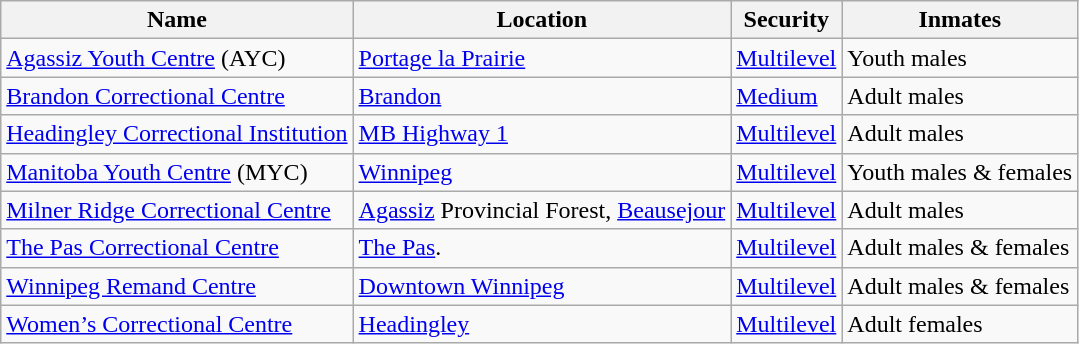<table class="wikitable">
<tr>
<th>Name</th>
<th>Location</th>
<th>Security</th>
<th>Inmates</th>
</tr>
<tr>
<td><a href='#'>Agassiz Youth Centre</a> (AYC)</td>
<td><a href='#'>Portage la Prairie</a></td>
<td><a href='#'>Multilevel</a></td>
<td>Youth males</td>
</tr>
<tr>
<td><a href='#'>Brandon Correctional Centre</a></td>
<td><a href='#'>Brandon</a></td>
<td><a href='#'>Medium</a></td>
<td>Adult males</td>
</tr>
<tr>
<td><a href='#'>Headingley Correctional Institution</a></td>
<td><a href='#'>MB Highway 1</a></td>
<td><a href='#'>Multilevel</a></td>
<td>Adult males</td>
</tr>
<tr>
<td><a href='#'>Manitoba Youth Centre</a> (MYC)</td>
<td><a href='#'>Winnipeg</a></td>
<td><a href='#'>Multilevel</a></td>
<td>Youth males & females</td>
</tr>
<tr>
<td><a href='#'>Milner Ridge Correctional Centre</a></td>
<td><a href='#'>Agassiz</a> Provincial Forest, <a href='#'>Beausejour</a></td>
<td><a href='#'>Multilevel</a></td>
<td>Adult males</td>
</tr>
<tr>
<td><a href='#'>The Pas Correctional Centre</a></td>
<td><a href='#'>The Pas</a>.</td>
<td><a href='#'>Multilevel</a></td>
<td>Adult males & females</td>
</tr>
<tr>
<td><a href='#'>Winnipeg Remand Centre</a></td>
<td><a href='#'>Downtown Winnipeg</a></td>
<td><a href='#'>Multilevel</a></td>
<td>Adult males & females</td>
</tr>
<tr>
<td><a href='#'>Women’s Correctional Centre</a></td>
<td><a href='#'>Headingley</a></td>
<td><a href='#'>Multilevel</a></td>
<td>Adult females</td>
</tr>
</table>
